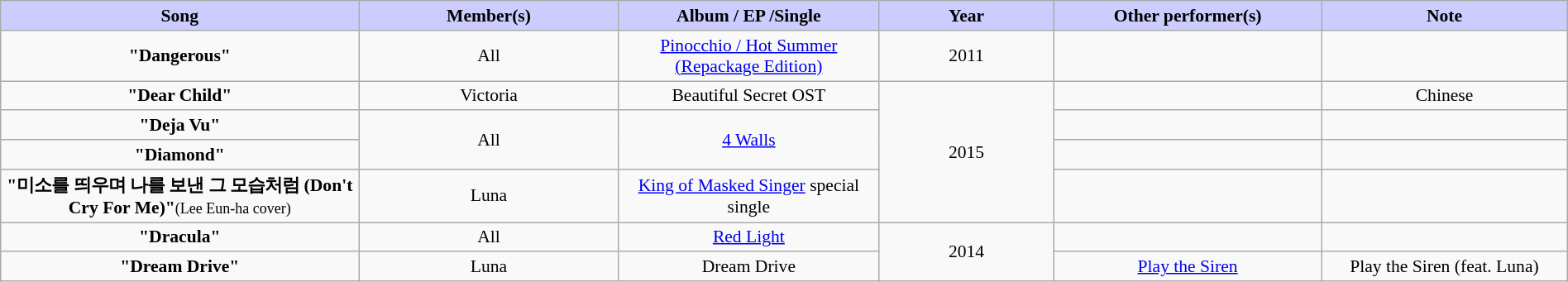<table class="wikitable" style="margin:0.5em auto; clear:both; font-size:.9em; text-align:center; width:100%">
<tr>
<th width="500" style="background: #CCCCFF;">Song</th>
<th width="350" style="background: #CCCCFF;">Member(s)</th>
<th width="350" style="background: #CCCCFF;">Album / EP /Single</th>
<th width="250" style="background: #CCCCFF;">Year</th>
<th width="350" style="background: #CCCCFF;">Other performer(s)</th>
<th width="350" style="background: #CCCCFF;">Note</th>
</tr>
<tr>
<td><strong>"Dangerous"</strong></td>
<td>All</td>
<td><a href='#'>Pinocchio / Hot Summer (Repackage Edition)</a></td>
<td>2011</td>
<td></td>
<td></td>
</tr>
<tr>
<td><strong>"Dear Child"</strong></td>
<td>Victoria</td>
<td>Beautiful Secret OST</td>
<td rowspan="4">2015</td>
<td></td>
<td>Chinese</td>
</tr>
<tr>
<td><strong>"Deja Vu"</strong></td>
<td rowspan="2">All</td>
<td rowspan="2"><a href='#'>4 Walls</a></td>
<td></td>
<td></td>
</tr>
<tr>
<td><strong>"Diamond"</strong></td>
<td></td>
<td></td>
</tr>
<tr>
<td><strong>"미소를 띄우며 나를 보낸 그 모습처럼 (Don't Cry For Me)"</strong><small>(Lee Eun-ha cover)</small></td>
<td>Luna</td>
<td><a href='#'>King of Masked Singer</a> special single</td>
<td></td>
<td></td>
</tr>
<tr>
<td><strong>"Dracula"</strong></td>
<td>All</td>
<td><a href='#'>Red Light</a></td>
<td rowspan="2">2014</td>
<td></td>
<td></td>
</tr>
<tr>
<td><strong>"Dream Drive"</strong></td>
<td>Luna</td>
<td>Dream Drive</td>
<td><a href='#'>Play the Siren</a></td>
<td>Play the Siren (feat. Luna)</td>
</tr>
</table>
